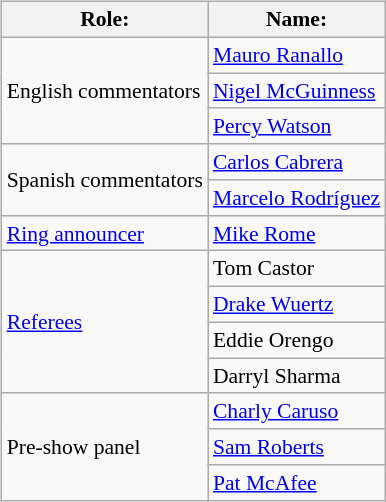<table class=wikitable style="font-size:90%; margin: 0.5em 0 0.5em 1em; float: right; clear: right;">
<tr>
<th>Role:</th>
<th>Name:</th>
</tr>
<tr>
<td rowspan=3>English commentators</td>
<td><a href='#'>Mauro Ranallo</a></td>
</tr>
<tr>
<td><a href='#'>Nigel McGuinness</a></td>
</tr>
<tr>
<td><a href='#'>Percy Watson</a></td>
</tr>
<tr>
<td rowspan=2>Spanish commentators</td>
<td><a href='#'>Carlos Cabrera</a></td>
</tr>
<tr>
<td><a href='#'>Marcelo Rodríguez</a></td>
</tr>
<tr>
<td rowspan=1><a href='#'>Ring announcer</a></td>
<td><a href='#'>Mike Rome</a></td>
</tr>
<tr>
<td rowspan=4><a href='#'>Referees</a></td>
<td>Tom Castor</td>
</tr>
<tr>
<td><a href='#'>Drake Wuertz</a></td>
</tr>
<tr>
<td>Eddie Orengo</td>
</tr>
<tr>
<td>Darryl Sharma</td>
</tr>
<tr>
<td rowspan=3>Pre-show panel</td>
<td><a href='#'>Charly Caruso</a></td>
</tr>
<tr>
<td><a href='#'>Sam Roberts</a></td>
</tr>
<tr>
<td><a href='#'>Pat McAfee</a></td>
</tr>
</table>
